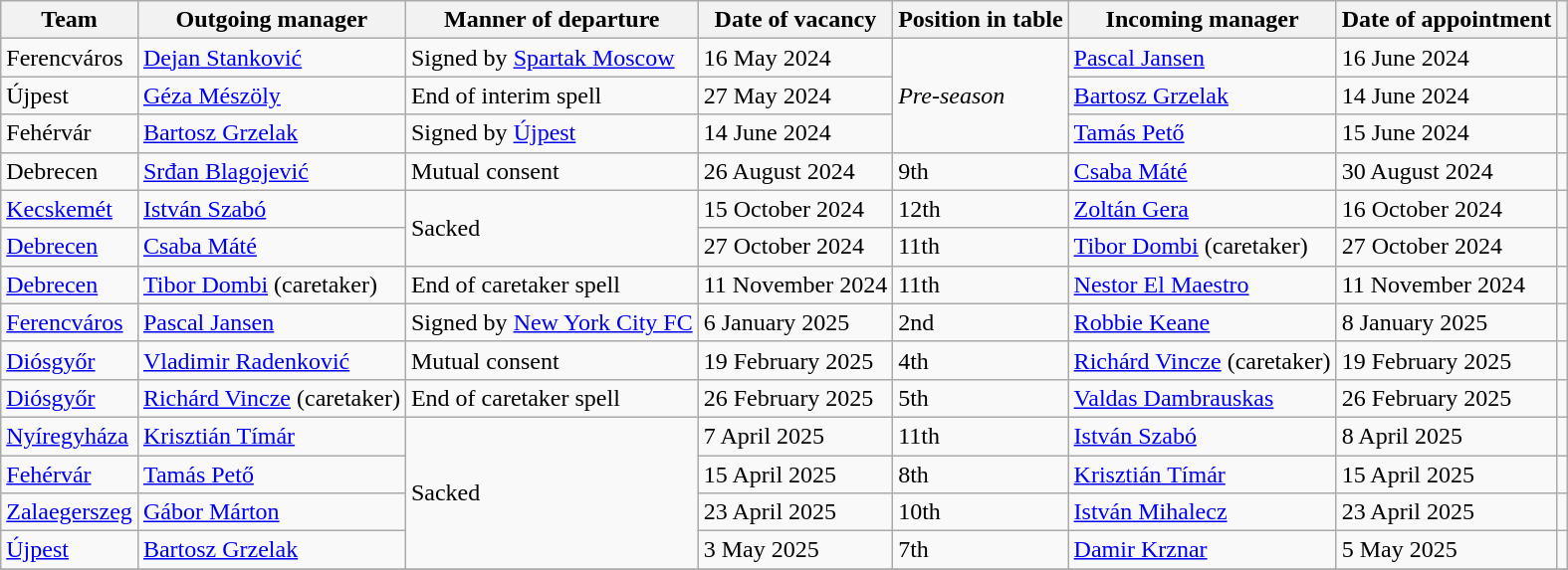<table class="wikitable sortable sticky-header">
<tr>
<th>Team</th>
<th>Outgoing manager</th>
<th>Manner of departure</th>
<th>Date of vacancy</th>
<th>Position in table</th>
<th>Incoming manager</th>
<th>Date of appointment</th>
<th class="unsortable"></th>
</tr>
<tr>
<td>Ferencváros</td>
<td> <a href='#'>Dejan Stanković</a></td>
<td>Signed by <a href='#'>Spartak Moscow</a></td>
<td>16 May 2024</td>
<td rowspan="3"><em>Pre-season</em></td>
<td> <a href='#'>Pascal Jansen</a></td>
<td>16 June 2024</td>
<td></td>
</tr>
<tr>
<td>Újpest</td>
<td> <a href='#'>Géza Mészöly</a></td>
<td>End of interim spell</td>
<td>27 May 2024</td>
<td> <a href='#'>Bartosz Grzelak</a></td>
<td>14 June 2024</td>
<td></td>
</tr>
<tr>
<td>Fehérvár</td>
<td> <a href='#'>Bartosz Grzelak</a></td>
<td>Signed by <a href='#'>Újpest</a></td>
<td>14 June 2024</td>
<td> <a href='#'>Tamás Pető</a></td>
<td>15 June 2024</td>
<td></td>
</tr>
<tr>
<td>Debrecen</td>
<td> <a href='#'>Srđan Blagojević</a></td>
<td>Mutual consent</td>
<td>26 August 2024</td>
<td>9th</td>
<td> <a href='#'>Csaba Máté</a></td>
<td>30 August 2024</td>
<td></td>
</tr>
<tr>
<td><a href='#'>Kecskemét</a></td>
<td> <a href='#'>István Szabó</a></td>
<td rowspan=2>Sacked</td>
<td>15 October 2024</td>
<td>12th</td>
<td> <a href='#'>Zoltán Gera</a></td>
<td>16 October 2024</td>
<td></td>
</tr>
<tr>
<td><a href='#'>Debrecen</a></td>
<td> <a href='#'>Csaba Máté</a></td>
<td>27 October 2024</td>
<td>11th</td>
<td> <a href='#'>Tibor Dombi</a> (caretaker)</td>
<td>27 October 2024</td>
<td></td>
</tr>
<tr>
<td><a href='#'>Debrecen</a></td>
<td> <a href='#'>Tibor Dombi</a> (caretaker)</td>
<td>End of caretaker spell</td>
<td>11 November 2024</td>
<td>11th</td>
<td> <a href='#'>Nestor El Maestro</a></td>
<td>11 November 2024</td>
<td></td>
</tr>
<tr>
<td><a href='#'>Ferencváros</a></td>
<td> <a href='#'>Pascal Jansen</a></td>
<td>Signed by <a href='#'>New York City FC</a></td>
<td>6 January 2025</td>
<td>2nd</td>
<td> <a href='#'>Robbie Keane</a></td>
<td>8 January 2025</td>
<td></td>
</tr>
<tr>
<td><a href='#'>Diósgyőr</a></td>
<td> <a href='#'>Vladimir Radenković</a></td>
<td>Mutual consent</td>
<td>19 February 2025</td>
<td>4th</td>
<td> <a href='#'>Richárd Vincze</a> (caretaker)</td>
<td>19 February 2025</td>
<td></td>
</tr>
<tr>
<td><a href='#'>Diósgyőr</a></td>
<td> <a href='#'>Richárd Vincze</a> (caretaker)</td>
<td>End of caretaker spell</td>
<td>26 February 2025</td>
<td>5th</td>
<td> <a href='#'>Valdas Dambrauskas</a></td>
<td>26 February 2025</td>
<td></td>
</tr>
<tr>
<td><a href='#'>Nyíregyháza</a></td>
<td> <a href='#'>Krisztián Tímár</a></td>
<td rowspan="4">Sacked</td>
<td>7 April 2025</td>
<td>11th</td>
<td> <a href='#'>István Szabó</a></td>
<td>8 April 2025</td>
<td></td>
</tr>
<tr>
<td><a href='#'>Fehérvár</a></td>
<td> <a href='#'>Tamás Pető</a></td>
<td>15 April 2025</td>
<td>8th</td>
<td> <a href='#'>Krisztián Tímár</a></td>
<td>15 April 2025</td>
<td></td>
</tr>
<tr>
<td><a href='#'>Zalaegerszeg</a></td>
<td> <a href='#'>Gábor Márton</a></td>
<td>23 April 2025</td>
<td>10th</td>
<td> <a href='#'>István Mihalecz</a></td>
<td>23 April 2025</td>
<td></td>
</tr>
<tr>
<td><a href='#'>Újpest</a></td>
<td> <a href='#'>Bartosz Grzelak</a></td>
<td>3 May 2025</td>
<td>7th</td>
<td> <a href='#'>Damir Krznar</a></td>
<td>5 May 2025</td>
<td></td>
</tr>
<tr>
</tr>
</table>
